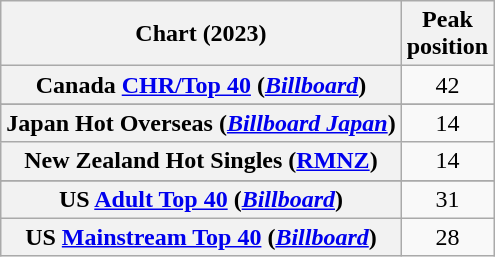<table class="wikitable sortable plainrowheaders" style="text-align:center">
<tr>
<th scope="col">Chart (2023)</th>
<th scope="col">Peak<br>position</th>
</tr>
<tr>
<th scope="row">Canada <a href='#'>CHR/Top 40</a> (<em><a href='#'>Billboard</a></em>)</th>
<td>42</td>
</tr>
<tr>
</tr>
<tr>
</tr>
<tr>
</tr>
<tr>
<th scope="row">Japan Hot Overseas (<em><a href='#'>Billboard Japan</a></em>)</th>
<td>14</td>
</tr>
<tr>
<th scope="row">New Zealand Hot Singles (<a href='#'>RMNZ</a>)</th>
<td>14</td>
</tr>
<tr>
</tr>
<tr>
<th scope="row">US <a href='#'>Adult Top 40</a> (<em><a href='#'>Billboard</a></em>)</th>
<td>31</td>
</tr>
<tr>
<th scope="row">US <a href='#'>Mainstream Top 40</a> (<em><a href='#'>Billboard</a></em>)</th>
<td>28</td>
</tr>
</table>
